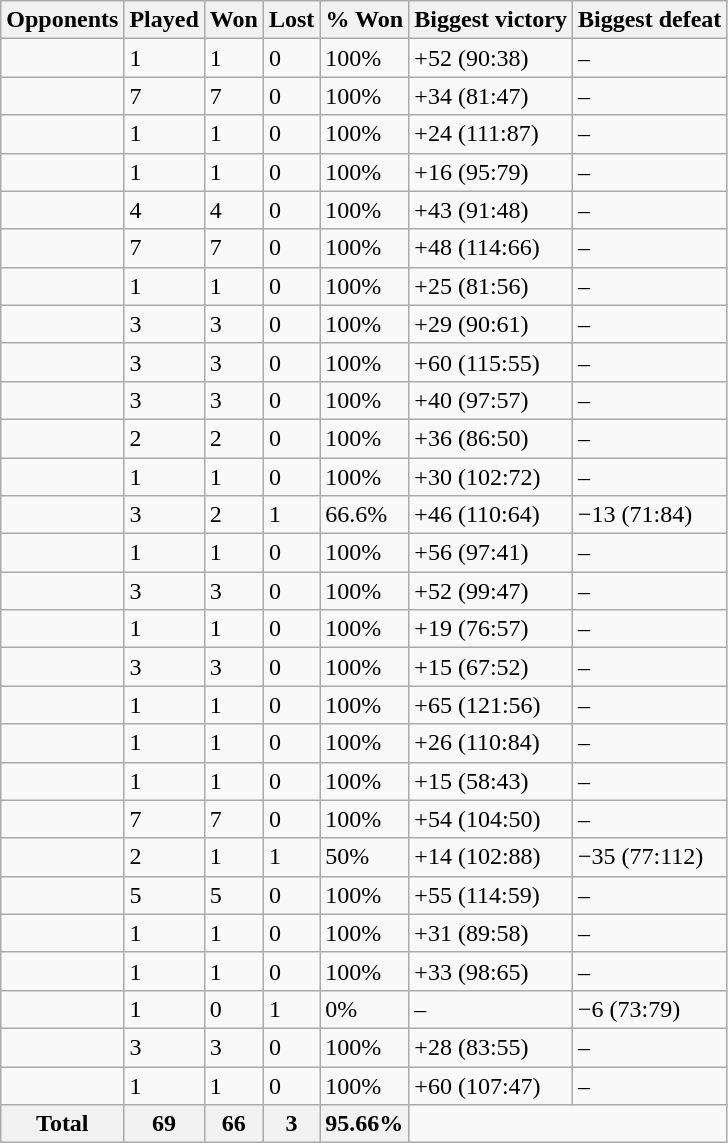<table class="sortable wikitable">
<tr>
<th>Opponents</th>
<th>Played</th>
<th>Won</th>
<th>Lost</th>
<th>% Won</th>
<th>Biggest victory</th>
<th>Biggest defeat</th>
</tr>
<tr>
<td style="text-align:left;"></td>
<td>1</td>
<td>1</td>
<td>0</td>
<td>100%</td>
<td>+52 (90:38)</td>
<td>–</td>
</tr>
<tr>
<td style="text-align:left;"></td>
<td>7</td>
<td>7</td>
<td>0</td>
<td>100%</td>
<td>+34 (81:47)</td>
<td>–</td>
</tr>
<tr>
<td style="text-align:left;"></td>
<td>1</td>
<td>1</td>
<td>0</td>
<td>100%</td>
<td>+24 (111:87)</td>
<td>–</td>
</tr>
<tr>
<td style="text-align:left;"></td>
<td>1</td>
<td>1</td>
<td>0</td>
<td>100%</td>
<td>+16 (95:79)</td>
<td>–</td>
</tr>
<tr>
<td style="text-align:left;"></td>
<td>4</td>
<td>4</td>
<td>0</td>
<td>100%</td>
<td>+43 (91:48)</td>
<td>–</td>
</tr>
<tr>
<td style="text-align:left;"></td>
<td>7</td>
<td>7</td>
<td>0</td>
<td>100%</td>
<td>+48 (114:66)</td>
<td>–</td>
</tr>
<tr>
<td style="text-align:left;"></td>
<td>1</td>
<td>1</td>
<td>0</td>
<td>100%</td>
<td>+25 (81:56)</td>
<td>–</td>
</tr>
<tr>
<td style="text-align:left;"></td>
<td>3</td>
<td>3</td>
<td>0</td>
<td>100%</td>
<td>+29 (90:61)</td>
<td>–</td>
</tr>
<tr>
<td style="text-align:left;"></td>
<td>3</td>
<td>3</td>
<td>0</td>
<td>100%</td>
<td>+60 (115:55)</td>
<td>–</td>
</tr>
<tr>
<td style="text-align:left;"></td>
<td>3</td>
<td>3</td>
<td>0</td>
<td>100%</td>
<td>+40 (97:57)</td>
<td>–</td>
</tr>
<tr>
<td style="text-align:left;"></td>
<td>2</td>
<td>2</td>
<td>0</td>
<td>100%</td>
<td>+36 (86:50)</td>
<td>–</td>
</tr>
<tr>
<td style="text-align:left;"></td>
<td>1</td>
<td>1</td>
<td>0</td>
<td>100%</td>
<td>+30 (102:72)</td>
<td>–</td>
</tr>
<tr>
<td style="text-align:left;"></td>
<td>3</td>
<td>2</td>
<td>1</td>
<td>66.6%</td>
<td>+46 (110:64)</td>
<td>−13 (71:84)</td>
</tr>
<tr>
<td style="text-align:left;"></td>
<td>1</td>
<td>1</td>
<td>0</td>
<td>100%</td>
<td>+56 (97:41)</td>
<td>–</td>
</tr>
<tr>
<td style="text-align:left;"></td>
<td>3</td>
<td>3</td>
<td>0</td>
<td>100%</td>
<td>+52 (99:47)</td>
<td>–</td>
</tr>
<tr>
<td style="text-align:left;"></td>
<td>1</td>
<td>1</td>
<td>0</td>
<td>100%</td>
<td>+19 (76:57)</td>
<td>–</td>
</tr>
<tr>
<td style="text-align:left;"></td>
<td>3</td>
<td>3</td>
<td>0</td>
<td>100%</td>
<td>+15 (67:52)</td>
<td>–</td>
</tr>
<tr>
<td style="text-align:left;"></td>
<td>1</td>
<td>1</td>
<td>0</td>
<td>100%</td>
<td>+65 (121:56)</td>
<td>–</td>
</tr>
<tr>
<td style="text-align:left;"></td>
<td>1</td>
<td>1</td>
<td>0</td>
<td>100%</td>
<td>+26 (110:84)</td>
<td>–</td>
</tr>
<tr>
<td style="text-align:left;"></td>
<td>1</td>
<td>1</td>
<td>0</td>
<td>100%</td>
<td>+15 (58:43)</td>
<td>–</td>
</tr>
<tr>
<td style="text-align:left;"></td>
<td>7</td>
<td>7</td>
<td>0</td>
<td>100%</td>
<td>+54 (104:50)</td>
<td>–</td>
</tr>
<tr>
<td style="text-align:left;"></td>
<td>2</td>
<td>1</td>
<td>1</td>
<td>50%</td>
<td>+14 (102:88)</td>
<td>−35 (77:112)</td>
</tr>
<tr>
<td style="text-align:left;"></td>
<td>5</td>
<td>5</td>
<td>0</td>
<td>100%</td>
<td>+55 (114:59)</td>
<td>–</td>
</tr>
<tr>
<td style="text-align:left;"></td>
<td>1</td>
<td>1</td>
<td>0</td>
<td>100%</td>
<td>+31 (89:58)</td>
<td>–</td>
</tr>
<tr>
<td style="text-align:left;"></td>
<td>1</td>
<td>1</td>
<td>0</td>
<td>100%</td>
<td>+33 (98:65)</td>
<td>–</td>
</tr>
<tr>
<td style="text-align:left;"></td>
<td>1</td>
<td>0</td>
<td>1</td>
<td>0%</td>
<td>–</td>
<td>−6 (73:79)</td>
</tr>
<tr>
<td style="text-align:left;"></td>
<td>3</td>
<td>3</td>
<td>0</td>
<td>100%</td>
<td>+28 (83:55)</td>
<td>–</td>
</tr>
<tr>
<td style="text-align:left;"></td>
<td>1</td>
<td>1</td>
<td>0</td>
<td>100%</td>
<td>+60 (107:47)</td>
<td>–</td>
</tr>
<tr class="sortbottom">
<th>Total</th>
<th>69</th>
<th>66</th>
<th>3</th>
<th>95.66%</th>
</tr>
</table>
